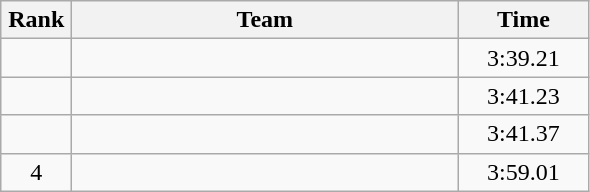<table class=wikitable style="text-align:center">
<tr>
<th width=40>Rank</th>
<th width=250>Team</th>
<th width=80>Time</th>
</tr>
<tr>
<td></td>
<td align=left></td>
<td>3:39.21</td>
</tr>
<tr>
<td></td>
<td align=left></td>
<td>3:41.23</td>
</tr>
<tr>
<td></td>
<td align=left></td>
<td>3:41.37</td>
</tr>
<tr>
<td>4</td>
<td align=left></td>
<td>3:59.01</td>
</tr>
</table>
